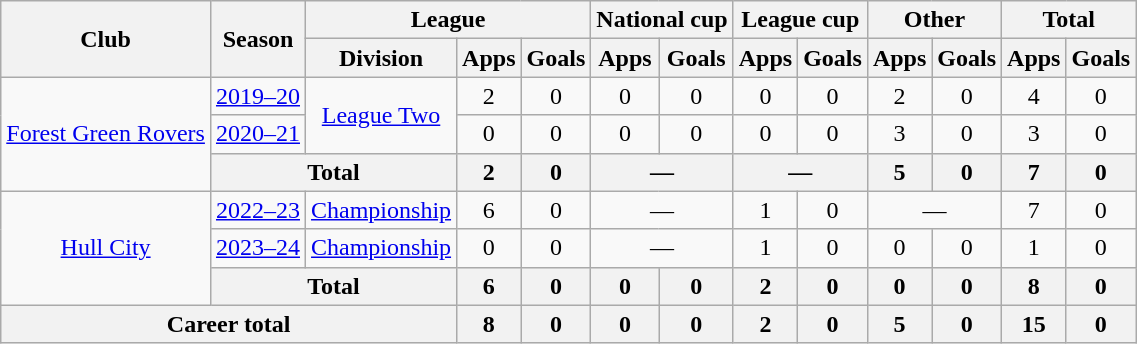<table class="wikitable" style="text-align: center">
<tr>
<th rowspan="2">Club</th>
<th rowspan="2">Season</th>
<th colspan="3">League</th>
<th colspan="2">National cup</th>
<th colspan="2">League cup</th>
<th colspan="2">Other</th>
<th colspan="2">Total</th>
</tr>
<tr>
<th>Division</th>
<th>Apps</th>
<th>Goals</th>
<th>Apps</th>
<th>Goals</th>
<th>Apps</th>
<th>Goals</th>
<th>Apps</th>
<th>Goals</th>
<th>Apps</th>
<th>Goals</th>
</tr>
<tr>
<td rowspan="3"><a href='#'>Forest Green Rovers</a></td>
<td><a href='#'>2019–20</a></td>
<td rowspan="2"><a href='#'>League Two</a></td>
<td>2</td>
<td>0</td>
<td>0</td>
<td>0</td>
<td>0</td>
<td>0</td>
<td>2</td>
<td>0</td>
<td>4</td>
<td>0</td>
</tr>
<tr>
<td><a href='#'>2020–21</a></td>
<td>0</td>
<td>0</td>
<td>0</td>
<td>0</td>
<td>0</td>
<td>0</td>
<td>3</td>
<td>0</td>
<td>3</td>
<td>0</td>
</tr>
<tr>
<th colspan="2">Total</th>
<th>2</th>
<th>0</th>
<th colspan="2">—</th>
<th colspan="2">—</th>
<th>5</th>
<th>0</th>
<th>7</th>
<th>0</th>
</tr>
<tr>
<td rowspan="3"><a href='#'>Hull City</a></td>
<td><a href='#'>2022–23</a></td>
<td><a href='#'>Championship</a></td>
<td>6</td>
<td>0</td>
<td colspan="2">—</td>
<td>1</td>
<td>0</td>
<td colspan="2">—</td>
<td>7</td>
<td>0</td>
</tr>
<tr>
<td><a href='#'>2023–24</a></td>
<td><a href='#'>Championship</a></td>
<td>0</td>
<td>0</td>
<td colspan="2">—</td>
<td>1</td>
<td>0</td>
<td>0</td>
<td>0</td>
<td>1</td>
<td>0</td>
</tr>
<tr>
<th colspan="2">Total</th>
<th>6</th>
<th>0</th>
<th>0</th>
<th>0</th>
<th>2</th>
<th>0</th>
<th>0</th>
<th>0</th>
<th>8</th>
<th>0</th>
</tr>
<tr>
<th colspan="3">Career total</th>
<th>8</th>
<th>0</th>
<th>0</th>
<th>0</th>
<th>2</th>
<th>0</th>
<th>5</th>
<th>0</th>
<th>15</th>
<th>0</th>
</tr>
</table>
